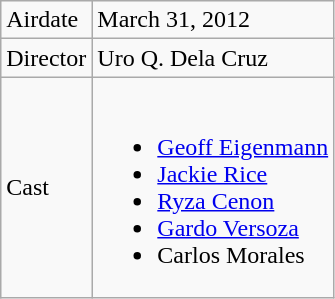<table class="wikitable">
<tr>
<td>Airdate</td>
<td>March 31, 2012</td>
</tr>
<tr>
<td>Director</td>
<td>Uro Q. Dela Cruz</td>
</tr>
<tr>
<td>Cast</td>
<td><br><ul><li><a href='#'>Geoff Eigenmann</a></li><li><a href='#'>Jackie Rice</a></li><li><a href='#'>Ryza Cenon</a></li><li><a href='#'>Gardo Versoza</a></li><li>Carlos Morales</li></ul></td>
</tr>
</table>
